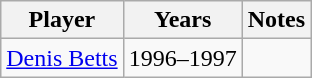<table class="wikitable sortable">
<tr>
<th>Player</th>
<th>Years</th>
<th>Notes</th>
</tr>
<tr>
<td><a href='#'>Denis Betts</a></td>
<td>1996–1997</td>
<td></td>
</tr>
</table>
